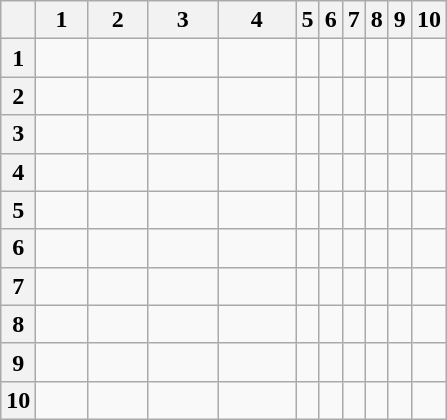<table class="wikitable">
<tr>
<th></th>
<th width="27">1</th>
<th width="33">2</th>
<th width="39">3</th>
<th width="45">4</th>
<th>5</th>
<th>6</th>
<th>7</th>
<th>8</th>
<th>9</th>
<th>10</th>
</tr>
<tr>
<th>1</th>
<td></td>
<td></td>
<td></td>
<td></td>
<td></td>
<td></td>
<td></td>
<td></td>
<td></td>
<td></td>
</tr>
<tr>
<th>2</th>
<td></td>
<td></td>
<td></td>
<td></td>
<td></td>
<td></td>
<td></td>
<td></td>
<td></td>
<td></td>
</tr>
<tr>
<th>3</th>
<td></td>
<td></td>
<td></td>
<td></td>
<td></td>
<td></td>
<td></td>
<td></td>
<td></td>
<td></td>
</tr>
<tr>
<th>4</th>
<td></td>
<td></td>
<td></td>
<td></td>
<td></td>
<td></td>
<td></td>
<td></td>
<td></td>
<td></td>
</tr>
<tr>
<th>5</th>
<td></td>
<td></td>
<td></td>
<td></td>
<td></td>
<td></td>
<td></td>
<td></td>
<td></td>
<td></td>
</tr>
<tr>
<th>6</th>
<td></td>
<td></td>
<td></td>
<td></td>
<td></td>
<td></td>
<td></td>
<td></td>
<td></td>
<td></td>
</tr>
<tr>
<th>7</th>
<td></td>
<td></td>
<td></td>
<td></td>
<td></td>
<td></td>
<td></td>
<td></td>
<td></td>
<td></td>
</tr>
<tr>
<th>8</th>
<td></td>
<td></td>
<td></td>
<td></td>
<td></td>
<td></td>
<td></td>
<td></td>
<td></td>
<td></td>
</tr>
<tr>
<th>9</th>
<td></td>
<td></td>
<td></td>
<td></td>
<td></td>
<td></td>
<td></td>
<td></td>
<td></td>
<td></td>
</tr>
<tr>
<th>10</th>
<td></td>
<td></td>
<td></td>
<td></td>
<td></td>
<td></td>
<td></td>
<td></td>
<td></td>
<td></td>
</tr>
</table>
